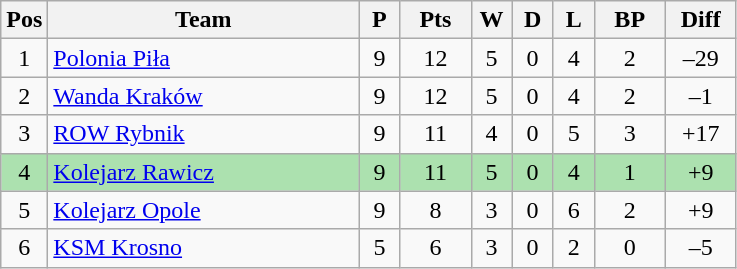<table class="wikitable" style="font-size: 100%">
<tr>
<th width=20>Pos</th>
<th width=200>Team</th>
<th width=20>P</th>
<th width=40>Pts</th>
<th width=20>W</th>
<th width=20>D</th>
<th width=20>L</th>
<th width=40>BP</th>
<th width=40>Diff</th>
</tr>
<tr align=center>
<td>1</td>
<td align="left"><a href='#'>Polonia Piła</a></td>
<td>9</td>
<td>12</td>
<td>5</td>
<td>0</td>
<td>4</td>
<td>2</td>
<td>–29</td>
</tr>
<tr align=center>
<td>2</td>
<td align="left"><a href='#'>Wanda Kraków</a></td>
<td>9</td>
<td>12</td>
<td>5</td>
<td>0</td>
<td>4</td>
<td>2</td>
<td>–1</td>
</tr>
<tr align=center>
<td>3</td>
<td align="left"><a href='#'>ROW Rybnik</a></td>
<td>9</td>
<td>11</td>
<td>4</td>
<td>0</td>
<td>5</td>
<td>3</td>
<td>+17</td>
</tr>
<tr align=center style="background:#ACE1AF;">
<td>4</td>
<td align="left"><a href='#'>Kolejarz Rawicz</a></td>
<td>9</td>
<td>11</td>
<td>5</td>
<td>0</td>
<td>4</td>
<td>1</td>
<td>+9</td>
</tr>
<tr align=center>
<td>5</td>
<td align="left"><a href='#'>Kolejarz Opole</a></td>
<td>9</td>
<td>8</td>
<td>3</td>
<td>0</td>
<td>6</td>
<td>2</td>
<td>+9</td>
</tr>
<tr align=center>
<td>6</td>
<td align="left"><a href='#'>KSM Krosno</a></td>
<td>5</td>
<td>6</td>
<td>3</td>
<td>0</td>
<td>2</td>
<td>0</td>
<td>–5</td>
</tr>
</table>
